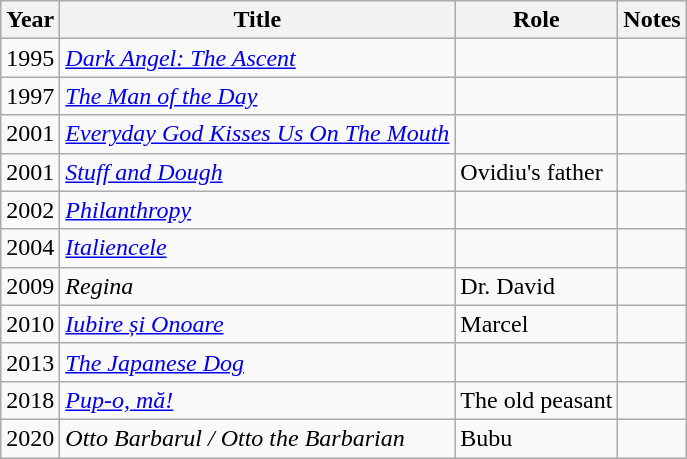<table class="wikitable sortable">
<tr>
<th>Year</th>
<th>Title</th>
<th>Role</th>
<th class="unsortable">Notes</th>
</tr>
<tr>
<td>1995</td>
<td><em><a href='#'>Dark Angel: The Ascent</a></em></td>
<td></td>
<td></td>
</tr>
<tr>
<td>1997</td>
<td><em><a href='#'>The Man of the Day</a></em></td>
<td></td>
<td></td>
</tr>
<tr>
<td>2001</td>
<td><em><a href='#'>Everyday God Kisses Us On The Mouth</a></em></td>
<td></td>
<td></td>
</tr>
<tr>
<td>2001</td>
<td><em><a href='#'>Stuff and Dough</a></em></td>
<td>Ovidiu's father</td>
<td></td>
</tr>
<tr>
<td>2002</td>
<td><em><a href='#'>Philanthropy</a></em></td>
<td></td>
<td></td>
</tr>
<tr>
<td>2004</td>
<td><em><a href='#'>Italiencele</a></em></td>
<td></td>
<td></td>
</tr>
<tr>
<td>2009</td>
<td><em>Regina</em></td>
<td>Dr. David</td>
<td></td>
</tr>
<tr>
<td>2010</td>
<td><em><a href='#'>Iubire și Onoare</a></em></td>
<td>Marcel</td>
<td></td>
</tr>
<tr>
<td>2013</td>
<td><em><a href='#'>The Japanese Dog</a></em></td>
<td></td>
<td></td>
</tr>
<tr>
<td>2018</td>
<td><em><a href='#'>Pup-o, mă!</a></em></td>
<td>The old peasant</td>
<td></td>
</tr>
<tr>
<td>2020</td>
<td><em>Otto Barbarul / Otto the Barbarian</em></td>
<td>Bubu</td>
<td></td>
</tr>
</table>
